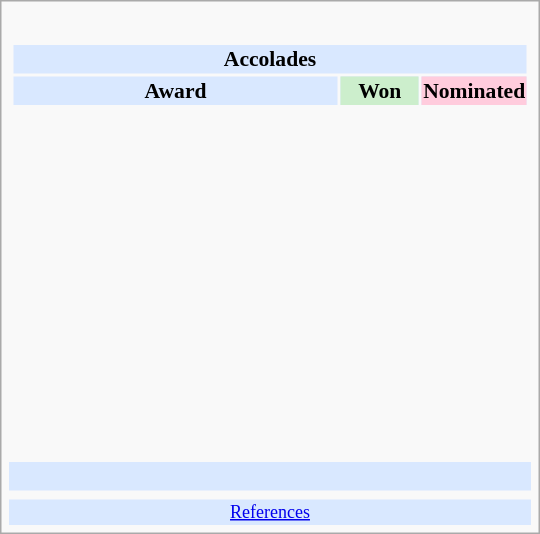<table class="infobox" style="width: 25em; text-align: left; font-size: 90%; vertical-align: middle;">
<tr>
<td></td>
</tr>
<tr>
<td colspan="3"><br><table class="collapsible collapsed" style="width:100%;">
<tr>
<th colspan="3" style="background:#d9e8ff; text-align:center;">Accolades</th>
</tr>
<tr style="background:#d9e8ff; text-align:center; text-align:center;">
<td><strong>Award</strong></td>
<td style="background:#cec; text-size:0.9em; width:50px;"><strong>Won</strong></td>
<td style="background:#fcd; text-size:0.9em; width:50px;"><strong>Nominated</strong></td>
</tr>
<tr>
<td align="center"><br></td>
<td></td>
<td></td>
</tr>
<tr>
<td align="center"><br></td>
<td></td>
<td></td>
</tr>
<tr>
<td align="center"><br></td>
<td></td>
<td></td>
</tr>
<tr>
<td align="center"><br></td>
<td></td>
<td></td>
</tr>
<tr>
<td align="center"><br></td>
<td></td>
<td></td>
</tr>
<tr>
<td align="center"><br></td>
<td></td>
<td></td>
</tr>
<tr>
<td align="center"><br></td>
<td></td>
<td></td>
</tr>
<tr>
<td align="center"><br></td>
<td></td>
<td></td>
</tr>
<tr>
<td align="center"><br></td>
<td></td>
<td></td>
</tr>
<tr>
<td align="center"><br></td>
<td></td>
<td></td>
</tr>
<tr>
<td align="center"><br></td>
<td></td>
<td></td>
</tr>
<tr>
</tr>
</table>
</td>
</tr>
<tr style="background:#d9e8ff;">
<td style="text-align:center;" colspan="3"><br></td>
</tr>
<tr>
<td></td>
<td></td>
<td></td>
</tr>
<tr style="background:#d9e8ff;">
<td colspan="3" style="font-size: smaller; text-align:center;"><a href='#'>References</a></td>
</tr>
</table>
